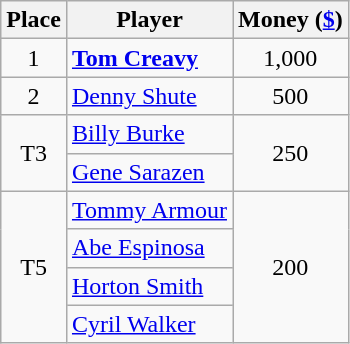<table class=wikitable>
<tr>
<th>Place</th>
<th>Player</th>
<th>Money (<a href='#'>$</a>)</th>
</tr>
<tr>
<td align=center>1</td>
<td> <strong><a href='#'>Tom Creavy</a></strong></td>
<td align=center>1,000</td>
</tr>
<tr>
<td align=center>2</td>
<td> <a href='#'>Denny Shute</a></td>
<td align=center>500</td>
</tr>
<tr>
<td align=center rowspan=2>T3</td>
<td> <a href='#'>Billy Burke</a></td>
<td align=center rowspan=2>250</td>
</tr>
<tr>
<td> <a href='#'>Gene Sarazen</a></td>
</tr>
<tr>
<td align=center rowspan=4>T5</td>
<td> <a href='#'>Tommy Armour</a></td>
<td align=center rowspan=4>200</td>
</tr>
<tr>
<td> <a href='#'>Abe Espinosa</a></td>
</tr>
<tr>
<td> <a href='#'>Horton Smith</a></td>
</tr>
<tr>
<td> <a href='#'>Cyril Walker</a></td>
</tr>
</table>
